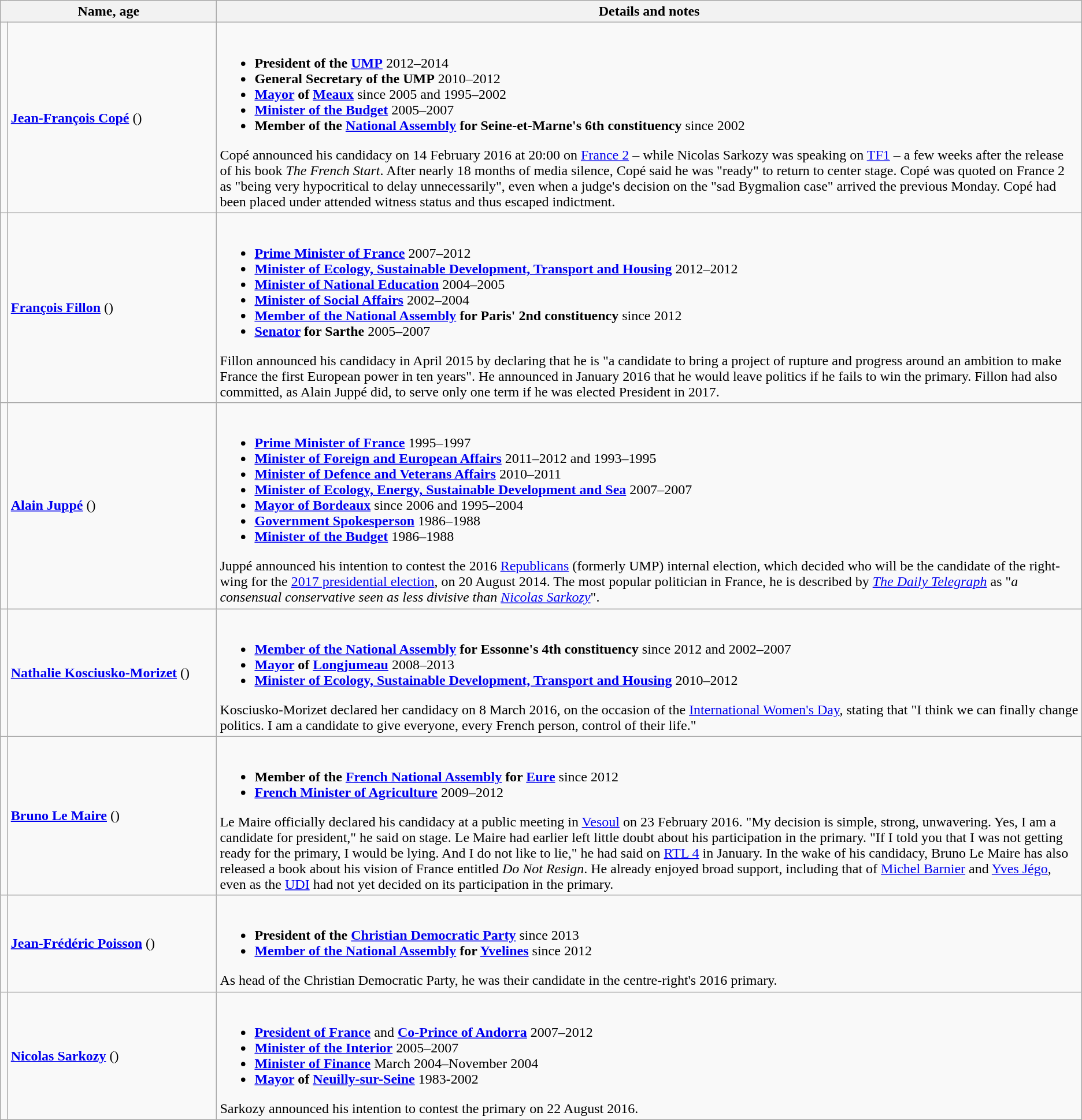<table class="wikitable">
<tr>
<th colspan=2>Name, age</th>
<th>Details and notes</th>
</tr>
<tr>
<td></td>
<td><strong><a href='#'>Jean-François Copé</a></strong> ()</td>
<td width = 80%><br><ul><li><strong>President of the <a href='#'>UMP</a></strong>  2012–2014</li><li><strong>General Secretary of the UMP</strong>  2010–2012</li><li><strong><a href='#'>Mayor</a> of <a href='#'>Meaux</a></strong> since 2005 and  1995–2002</li><li><strong><a href='#'>Minister of the Budget</a></strong>  2005–2007</li><li><strong>Member of the <a href='#'>National Assembly</a> for Seine-et-Marne's 6th constituency</strong> since 2002</li></ul>Copé announced his candidacy on 14 February 2016 at 20:00 on <a href='#'>France 2</a> – while Nicolas Sarkozy was speaking on <a href='#'>TF1</a> – a few weeks after the release of his book <em>The French Start</em>. After nearly 18 months of media silence, Copé said he was "ready" to return to center stage. Copé was quoted on France 2 as "being very hypocritical to delay unnecessarily", even when a judge's decision on the "sad Bygmalion case" arrived the previous Monday. Copé had been placed under attended witness status and thus escaped indictment.</td>
</tr>
<tr>
<td></td>
<td><strong><a href='#'>François Fillon</a></strong> ()</td>
<td width = 80%><br><ul><li><strong><a href='#'>Prime Minister of France</a></strong>  2007–2012</li><li><strong><a href='#'>Minister of Ecology, Sustainable Development, Transport and Housing</a></strong>  2012–2012</li><li><strong><a href='#'>Minister of National Education</a></strong>  2004–2005</li><li><strong><a href='#'>Minister of Social Affairs</a></strong>  2002–2004</li><li><strong><a href='#'>Member of the National Assembly</a> for Paris' 2nd constituency</strong> since 2012</li><li><strong><a href='#'>Senator</a> for Sarthe</strong>  2005–2007</li></ul>Fillon announced his candidacy in April 2015 by declaring that he is "a candidate to bring a project of rupture and progress around an ambition to make France the first European power in ten years". He announced in January 2016 that he would leave politics if he fails to win the primary. Fillon had also committed, as Alain Juppé did, to serve only one term if he was elected President in 2017.</td>
</tr>
<tr>
<td></td>
<td><strong><a href='#'>Alain Juppé</a></strong> ()</td>
<td width = 80%><br><ul><li><strong><a href='#'>Prime Minister of France</a></strong>  1995–1997</li><li><strong><a href='#'>Minister of Foreign and European Affairs</a></strong>  2011–2012 and 1993–1995</li><li><strong><a href='#'>Minister of Defence and Veterans Affairs</a></strong>  2010–2011</li><li><strong><a href='#'>Minister of Ecology, Energy, Sustainable Development and Sea</a></strong>  2007–2007</li><li><strong><a href='#'>Mayor of Bordeaux</a></strong> since 2006 and  1995–2004</li><li><strong><a href='#'>Government Spokesperson</a></strong>  1986–1988</li><li><strong><a href='#'>Minister of the Budget</a></strong>  1986–1988</li></ul>Juppé announced his intention to contest the 2016 <a href='#'>Republicans</a> (formerly UMP) internal election, which decided who will be the candidate of the right-wing for the <a href='#'>2017 presidential election</a>, on 20 August 2014. The most popular politician in France, he is described by <em><a href='#'>The Daily Telegraph</a></em> as "<em>a consensual conservative seen as less divisive than <a href='#'>Nicolas Sarkozy</a></em>".</td>
</tr>
<tr>
<td></td>
<td><strong><a href='#'>Nathalie Kosciusko-Morizet</a></strong> ()</td>
<td width=80%><br><ul><li><strong><a href='#'>Member of the National Assembly</a> for Essonne's 4th constituency</strong> since 2012 and  2002–2007</li><li><strong><a href='#'>Mayor</a> of <a href='#'>Longjumeau</a></strong>  2008–2013</li><li><strong><a href='#'>Minister of Ecology, Sustainable Development, Transport and Housing</a></strong>  2010–2012</li></ul>Kosciusko-Morizet declared her candidacy on 8 March 2016, on the occasion of the <a href='#'>International Women's Day</a>, stating that "I think we can finally change politics. I am a candidate to give everyone, every French person, control of their life."</td>
</tr>
<tr>
<td></td>
<td><strong><a href='#'>Bruno Le Maire</a></strong> ()</td>
<td width=80%><br><ul><li><strong>Member of the <a href='#'>French National Assembly</a> for <a href='#'>Eure</a></strong> since 2012</li><li><strong><a href='#'>French Minister of Agriculture</a></strong>  2009–2012</li></ul>Le Maire officially declared his candidacy at a public meeting in <a href='#'>Vesoul</a> on 23 February 2016. "My decision is simple, strong, unwavering. Yes, I am a candidate for president," he said on stage. Le Maire had earlier left little doubt about his participation in the primary. "If I told you that I was not getting ready for the primary, I would be lying. And I do not like to lie," he had said on <a href='#'>RTL 4</a> in January. In the wake of his candidacy, Bruno Le Maire has also released a book about his vision of France entitled <em>Do Not Resign</em>. He already enjoyed broad support, including that of <a href='#'>Michel Barnier</a> and <a href='#'>Yves Jégo</a>, even as the <a href='#'>UDI</a> had not yet decided on its participation in the primary.</td>
</tr>
<tr>
<td></td>
<td><strong><a href='#'>Jean-Frédéric Poisson</a></strong> ()</td>
<td width=80%><br><ul><li><strong>President of the <a href='#'>Christian Democratic Party</a></strong> since 2013</li><li><strong><a href='#'>Member of the National Assembly</a> for <a href='#'>Yvelines</a></strong> since 2012</li></ul>As head of the Christian Democratic Party, he was their candidate in the centre-right's 2016 primary.</td>
</tr>
<tr>
<td></td>
<td><strong><a href='#'>Nicolas Sarkozy</a></strong> ()</td>
<td width = 80%><br><ul><li><strong><a href='#'>President of France</a></strong> and <strong><a href='#'>Co-Prince of Andorra</a></strong>  2007–2012</li><li><strong><a href='#'>Minister of the Interior</a></strong>  2005–2007</li><li><strong><a href='#'>Minister of Finance</a></strong>  March 2004–November 2004</li><li><strong><a href='#'>Mayor</a> of <a href='#'>Neuilly-sur-Seine</a></strong>  1983-2002</li></ul>Sarkozy announced his intention to contest the primary on 22 August 2016.</td>
</tr>
</table>
